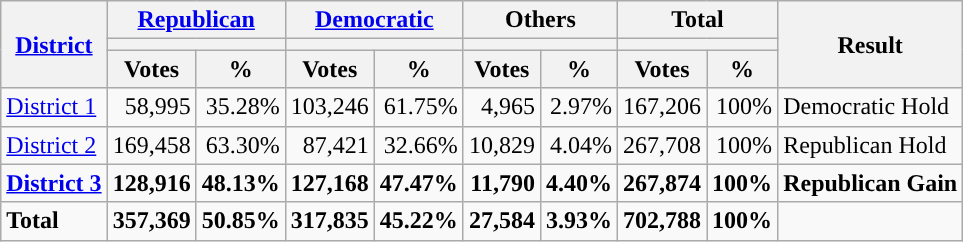<table class="wikitable plainrowheaders sortable" style="font-size:100%; text-align:right;">
<tr>
<th scope=col rowspan=3><a href='#'>District</a></th>
<th scope=col colspan=2><a href='#'>Republican</a></th>
<th scope=col colspan=2><a href='#'>Democratic</a></th>
<th scope=col colspan=2>Others</th>
<th scope=col colspan=2>Total</th>
<th scope=col rowspan=3>Result</th>
</tr>
<tr>
<th scope=col colspan=2 style="background:"></th>
<th scope=col colspan=2 style="background:"></th>
<th scope=col colspan=2></th>
<th scope=col colspan=2></th>
</tr>
<tr>
<th scope=col data-sort-type="number">Votes</th>
<th scope=col data-sort-type="number">%</th>
<th scope=col data-sort-type="number">Votes</th>
<th scope=col data-sort-type="number">%</th>
<th scope=col data-sort-type="number">Votes</th>
<th scope=col data-sort-type="number">%</th>
<th scope=col data-sort-type="number">Votes</th>
<th scope=col data-sort-type="number">%</th>
</tr>
<tr>
<td align=left><a href='#'>District 1</a></td>
<td>58,995</td>
<td>35.28%</td>
<td>103,246</td>
<td>61.75%</td>
<td>4,965</td>
<td>2.97%</td>
<td>167,206</td>
<td>100%</td>
<td align=left>Democratic Hold</td>
</tr>
<tr>
<td align=left><a href='#'>District 2</a></td>
<td>169,458</td>
<td>63.30%</td>
<td>87,421</td>
<td>32.66%</td>
<td>10,829</td>
<td>4.04%</td>
<td>267,708</td>
<td>100%</td>
<td align=left>Republican Hold</td>
</tr>
<tr>
<td align=left><strong><a href='#'>District 3</a></strong></td>
<td><strong>128,916</strong></td>
<td><strong>48.13%</strong></td>
<td><strong>127,168</strong></td>
<td><strong>47.47%</strong></td>
<td><strong>11,790</strong></td>
<td><strong>4.40%</strong></td>
<td><strong>267,874</strong></td>
<td><strong>100%</strong></td>
<td align=left><strong>Republican Gain</strong></td>
</tr>
<tr class="sortbottom" style="font-weight:bold">
<td align=left>Total</td>
<td>357,369</td>
<td>50.85%</td>
<td>317,835</td>
<td>45.22%</td>
<td>27,584</td>
<td>3.93%</td>
<td>702,788</td>
<td>100%</td>
<td></td>
</tr>
</table>
